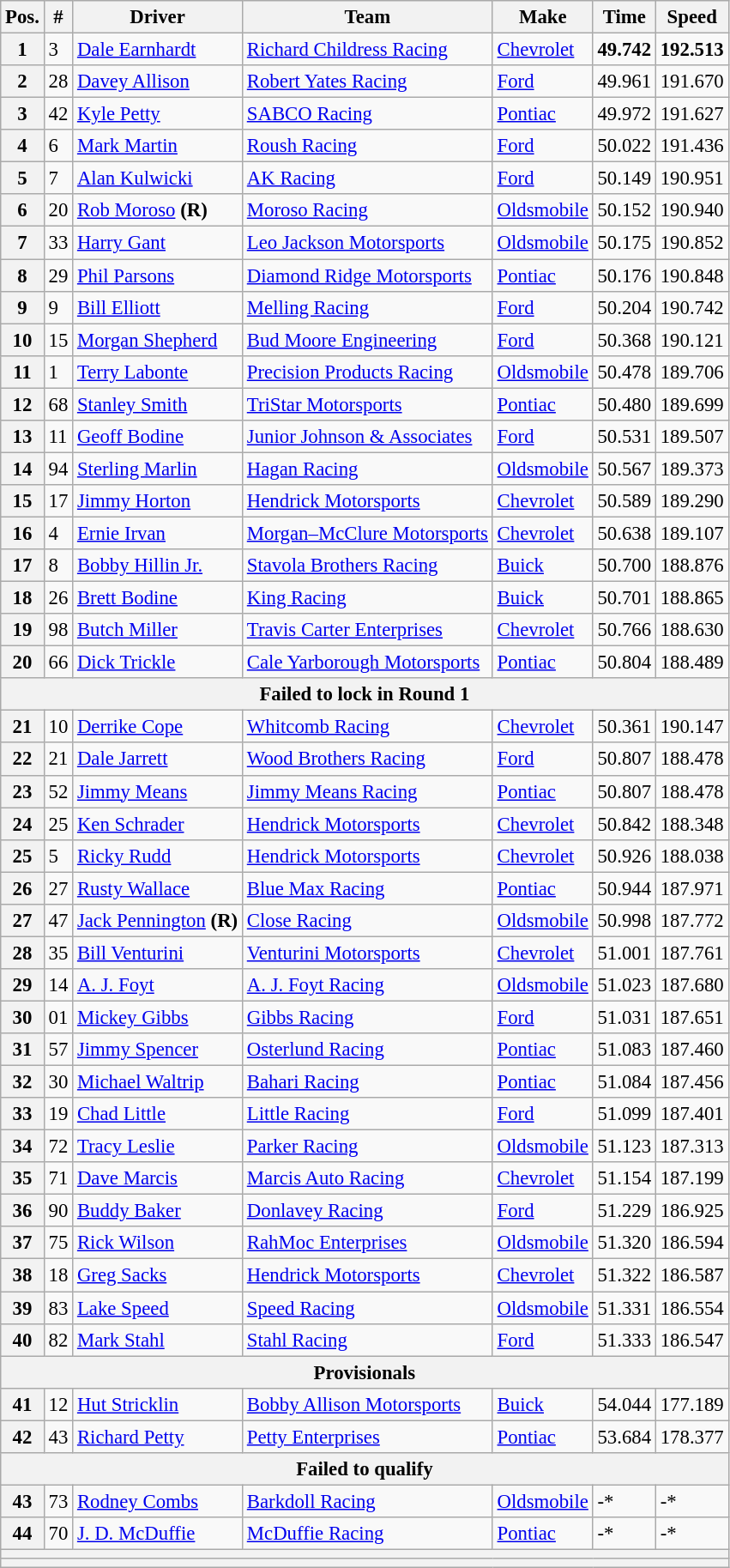<table class="wikitable" style="font-size:95%">
<tr>
<th>Pos.</th>
<th>#</th>
<th>Driver</th>
<th>Team</th>
<th>Make</th>
<th>Time</th>
<th>Speed</th>
</tr>
<tr>
<th>1</th>
<td>3</td>
<td><a href='#'>Dale Earnhardt</a></td>
<td><a href='#'>Richard Childress Racing</a></td>
<td><a href='#'>Chevrolet</a></td>
<td><strong>49.742</strong></td>
<td><strong>192.513</strong></td>
</tr>
<tr>
<th>2</th>
<td>28</td>
<td><a href='#'>Davey Allison</a></td>
<td><a href='#'>Robert Yates Racing</a></td>
<td><a href='#'>Ford</a></td>
<td>49.961</td>
<td>191.670</td>
</tr>
<tr>
<th>3</th>
<td>42</td>
<td><a href='#'>Kyle Petty</a></td>
<td><a href='#'>SABCO Racing</a></td>
<td><a href='#'>Pontiac</a></td>
<td>49.972</td>
<td>191.627</td>
</tr>
<tr>
<th>4</th>
<td>6</td>
<td><a href='#'>Mark Martin</a></td>
<td><a href='#'>Roush Racing</a></td>
<td><a href='#'>Ford</a></td>
<td>50.022</td>
<td>191.436</td>
</tr>
<tr>
<th>5</th>
<td>7</td>
<td><a href='#'>Alan Kulwicki</a></td>
<td><a href='#'>AK Racing</a></td>
<td><a href='#'>Ford</a></td>
<td>50.149</td>
<td>190.951</td>
</tr>
<tr>
<th>6</th>
<td>20</td>
<td><a href='#'>Rob Moroso</a> <strong>(R)</strong></td>
<td><a href='#'>Moroso Racing</a></td>
<td><a href='#'>Oldsmobile</a></td>
<td>50.152</td>
<td>190.940</td>
</tr>
<tr>
<th>7</th>
<td>33</td>
<td><a href='#'>Harry Gant</a></td>
<td><a href='#'>Leo Jackson Motorsports</a></td>
<td><a href='#'>Oldsmobile</a></td>
<td>50.175</td>
<td>190.852</td>
</tr>
<tr>
<th>8</th>
<td>29</td>
<td><a href='#'>Phil Parsons</a></td>
<td><a href='#'>Diamond Ridge Motorsports</a></td>
<td><a href='#'>Pontiac</a></td>
<td>50.176</td>
<td>190.848</td>
</tr>
<tr>
<th>9</th>
<td>9</td>
<td><a href='#'>Bill Elliott</a></td>
<td><a href='#'>Melling Racing</a></td>
<td><a href='#'>Ford</a></td>
<td>50.204</td>
<td>190.742</td>
</tr>
<tr>
<th>10</th>
<td>15</td>
<td><a href='#'>Morgan Shepherd</a></td>
<td><a href='#'>Bud Moore Engineering</a></td>
<td><a href='#'>Ford</a></td>
<td>50.368</td>
<td>190.121</td>
</tr>
<tr>
<th>11</th>
<td>1</td>
<td><a href='#'>Terry Labonte</a></td>
<td><a href='#'>Precision Products Racing</a></td>
<td><a href='#'>Oldsmobile</a></td>
<td>50.478</td>
<td>189.706</td>
</tr>
<tr>
<th>12</th>
<td>68</td>
<td><a href='#'>Stanley Smith</a></td>
<td><a href='#'>TriStar Motorsports</a></td>
<td><a href='#'>Pontiac</a></td>
<td>50.480</td>
<td>189.699</td>
</tr>
<tr>
<th>13</th>
<td>11</td>
<td><a href='#'>Geoff Bodine</a></td>
<td><a href='#'>Junior Johnson & Associates</a></td>
<td><a href='#'>Ford</a></td>
<td>50.531</td>
<td>189.507</td>
</tr>
<tr>
<th>14</th>
<td>94</td>
<td><a href='#'>Sterling Marlin</a></td>
<td><a href='#'>Hagan Racing</a></td>
<td><a href='#'>Oldsmobile</a></td>
<td>50.567</td>
<td>189.373</td>
</tr>
<tr>
<th>15</th>
<td>17</td>
<td><a href='#'>Jimmy Horton</a></td>
<td><a href='#'>Hendrick Motorsports</a></td>
<td><a href='#'>Chevrolet</a></td>
<td>50.589</td>
<td>189.290</td>
</tr>
<tr>
<th>16</th>
<td>4</td>
<td><a href='#'>Ernie Irvan</a></td>
<td><a href='#'>Morgan–McClure Motorsports</a></td>
<td><a href='#'>Chevrolet</a></td>
<td>50.638</td>
<td>189.107</td>
</tr>
<tr>
<th>17</th>
<td>8</td>
<td><a href='#'>Bobby Hillin Jr.</a></td>
<td><a href='#'>Stavola Brothers Racing</a></td>
<td><a href='#'>Buick</a></td>
<td>50.700</td>
<td>188.876</td>
</tr>
<tr>
<th>18</th>
<td>26</td>
<td><a href='#'>Brett Bodine</a></td>
<td><a href='#'>King Racing</a></td>
<td><a href='#'>Buick</a></td>
<td>50.701</td>
<td>188.865</td>
</tr>
<tr>
<th>19</th>
<td>98</td>
<td><a href='#'>Butch Miller</a></td>
<td><a href='#'>Travis Carter Enterprises</a></td>
<td><a href='#'>Chevrolet</a></td>
<td>50.766</td>
<td>188.630</td>
</tr>
<tr>
<th>20</th>
<td>66</td>
<td><a href='#'>Dick Trickle</a></td>
<td><a href='#'>Cale Yarborough Motorsports</a></td>
<td><a href='#'>Pontiac</a></td>
<td>50.804</td>
<td>188.489</td>
</tr>
<tr>
<th colspan="7">Failed to lock in Round 1</th>
</tr>
<tr>
<th>21</th>
<td>10</td>
<td><a href='#'>Derrike Cope</a></td>
<td><a href='#'>Whitcomb Racing</a></td>
<td><a href='#'>Chevrolet</a></td>
<td>50.361</td>
<td>190.147</td>
</tr>
<tr>
<th>22</th>
<td>21</td>
<td><a href='#'>Dale Jarrett</a></td>
<td><a href='#'>Wood Brothers Racing</a></td>
<td><a href='#'>Ford</a></td>
<td>50.807</td>
<td>188.478</td>
</tr>
<tr>
<th>23</th>
<td>52</td>
<td><a href='#'>Jimmy Means</a></td>
<td><a href='#'>Jimmy Means Racing</a></td>
<td><a href='#'>Pontiac</a></td>
<td>50.807</td>
<td>188.478</td>
</tr>
<tr>
<th>24</th>
<td>25</td>
<td><a href='#'>Ken Schrader</a></td>
<td><a href='#'>Hendrick Motorsports</a></td>
<td><a href='#'>Chevrolet</a></td>
<td>50.842</td>
<td>188.348</td>
</tr>
<tr>
<th>25</th>
<td>5</td>
<td><a href='#'>Ricky Rudd</a></td>
<td><a href='#'>Hendrick Motorsports</a></td>
<td><a href='#'>Chevrolet</a></td>
<td>50.926</td>
<td>188.038</td>
</tr>
<tr>
<th>26</th>
<td>27</td>
<td><a href='#'>Rusty Wallace</a></td>
<td><a href='#'>Blue Max Racing</a></td>
<td><a href='#'>Pontiac</a></td>
<td>50.944</td>
<td>187.971</td>
</tr>
<tr>
<th>27</th>
<td>47</td>
<td><a href='#'>Jack Pennington</a> <strong>(R)</strong></td>
<td><a href='#'>Close Racing</a></td>
<td><a href='#'>Oldsmobile</a></td>
<td>50.998</td>
<td>187.772</td>
</tr>
<tr>
<th>28</th>
<td>35</td>
<td><a href='#'>Bill Venturini</a></td>
<td><a href='#'>Venturini Motorsports</a></td>
<td><a href='#'>Chevrolet</a></td>
<td>51.001</td>
<td>187.761</td>
</tr>
<tr>
<th>29</th>
<td>14</td>
<td><a href='#'>A. J. Foyt</a></td>
<td><a href='#'>A. J. Foyt Racing</a></td>
<td><a href='#'>Oldsmobile</a></td>
<td>51.023</td>
<td>187.680</td>
</tr>
<tr>
<th>30</th>
<td>01</td>
<td><a href='#'>Mickey Gibbs</a></td>
<td><a href='#'>Gibbs Racing</a></td>
<td><a href='#'>Ford</a></td>
<td>51.031</td>
<td>187.651</td>
</tr>
<tr>
<th>31</th>
<td>57</td>
<td><a href='#'>Jimmy Spencer</a></td>
<td><a href='#'>Osterlund Racing</a></td>
<td><a href='#'>Pontiac</a></td>
<td>51.083</td>
<td>187.460</td>
</tr>
<tr>
<th>32</th>
<td>30</td>
<td><a href='#'>Michael Waltrip</a></td>
<td><a href='#'>Bahari Racing</a></td>
<td><a href='#'>Pontiac</a></td>
<td>51.084</td>
<td>187.456</td>
</tr>
<tr>
<th>33</th>
<td>19</td>
<td><a href='#'>Chad Little</a></td>
<td><a href='#'>Little Racing</a></td>
<td><a href='#'>Ford</a></td>
<td>51.099</td>
<td>187.401</td>
</tr>
<tr>
<th>34</th>
<td>72</td>
<td><a href='#'>Tracy Leslie</a></td>
<td><a href='#'>Parker Racing</a></td>
<td><a href='#'>Oldsmobile</a></td>
<td>51.123</td>
<td>187.313</td>
</tr>
<tr>
<th>35</th>
<td>71</td>
<td><a href='#'>Dave Marcis</a></td>
<td><a href='#'>Marcis Auto Racing</a></td>
<td><a href='#'>Chevrolet</a></td>
<td>51.154</td>
<td>187.199</td>
</tr>
<tr>
<th>36</th>
<td>90</td>
<td><a href='#'>Buddy Baker</a></td>
<td><a href='#'>Donlavey Racing</a></td>
<td><a href='#'>Ford</a></td>
<td>51.229</td>
<td>186.925</td>
</tr>
<tr>
<th>37</th>
<td>75</td>
<td><a href='#'>Rick Wilson</a></td>
<td><a href='#'>RahMoc Enterprises</a></td>
<td><a href='#'>Oldsmobile</a></td>
<td>51.320</td>
<td>186.594</td>
</tr>
<tr>
<th>38</th>
<td>18</td>
<td><a href='#'>Greg Sacks</a></td>
<td><a href='#'>Hendrick Motorsports</a></td>
<td><a href='#'>Chevrolet</a></td>
<td>51.322</td>
<td>186.587</td>
</tr>
<tr>
<th>39</th>
<td>83</td>
<td><a href='#'>Lake Speed</a></td>
<td><a href='#'>Speed Racing</a></td>
<td><a href='#'>Oldsmobile</a></td>
<td>51.331</td>
<td>186.554</td>
</tr>
<tr>
<th>40</th>
<td>82</td>
<td><a href='#'>Mark Stahl</a></td>
<td><a href='#'>Stahl Racing</a></td>
<td><a href='#'>Ford</a></td>
<td>51.333</td>
<td>186.547</td>
</tr>
<tr>
<th colspan="7">Provisionals</th>
</tr>
<tr>
<th>41</th>
<td>12</td>
<td><a href='#'>Hut Stricklin</a></td>
<td><a href='#'>Bobby Allison Motorsports</a></td>
<td><a href='#'>Buick</a></td>
<td>54.044</td>
<td>177.189</td>
</tr>
<tr>
<th>42</th>
<td>43</td>
<td><a href='#'>Richard Petty</a></td>
<td><a href='#'>Petty Enterprises</a></td>
<td><a href='#'>Pontiac</a></td>
<td>53.684</td>
<td>178.377</td>
</tr>
<tr>
<th colspan="7">Failed to qualify</th>
</tr>
<tr>
<th>43</th>
<td>73</td>
<td><a href='#'>Rodney Combs</a></td>
<td><a href='#'>Barkdoll Racing</a></td>
<td><a href='#'>Oldsmobile</a></td>
<td>-*</td>
<td>-*</td>
</tr>
<tr>
<th>44</th>
<td>70</td>
<td><a href='#'>J. D. McDuffie</a></td>
<td><a href='#'>McDuffie Racing</a></td>
<td><a href='#'>Pontiac</a></td>
<td>-*</td>
<td>-*</td>
</tr>
<tr>
<th colspan="7"></th>
</tr>
<tr>
<th colspan="7"></th>
</tr>
</table>
